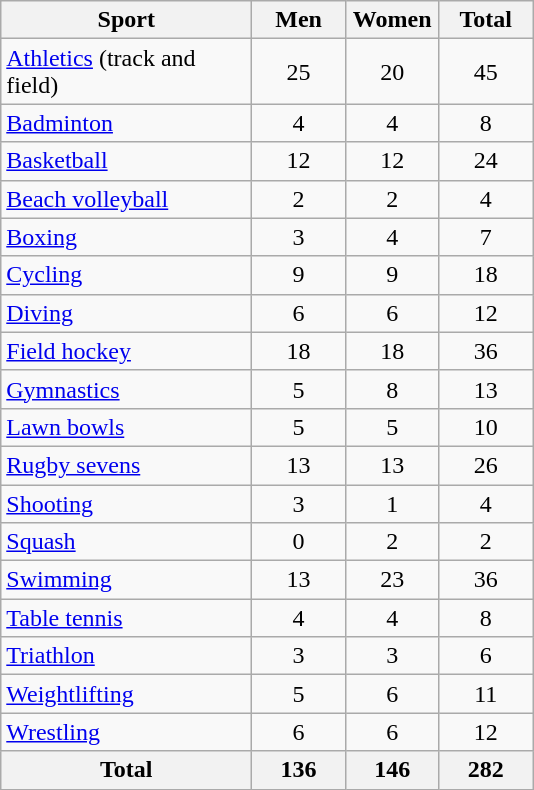<table class="wikitable sortable" style="text-align:center;">
<tr>
<th width=160>Sport</th>
<th width=55>Men</th>
<th width=55>Women</th>
<th width=55>Total</th>
</tr>
<tr>
<td align=left><a href='#'>Athletics</a> (track and field)</td>
<td>25</td>
<td>20</td>
<td>45</td>
</tr>
<tr>
<td align=left><a href='#'>Badminton</a></td>
<td>4</td>
<td>4</td>
<td>8</td>
</tr>
<tr>
<td align=left><a href='#'>Basketball</a></td>
<td>12</td>
<td>12</td>
<td>24</td>
</tr>
<tr>
<td align=left><a href='#'>Beach volleyball</a></td>
<td>2</td>
<td>2</td>
<td>4</td>
</tr>
<tr>
<td align=left><a href='#'>Boxing</a></td>
<td>3</td>
<td>4</td>
<td>7</td>
</tr>
<tr>
<td align=left><a href='#'>Cycling</a></td>
<td>9</td>
<td>9</td>
<td>18</td>
</tr>
<tr>
<td align=left><a href='#'>Diving</a></td>
<td>6</td>
<td>6</td>
<td>12</td>
</tr>
<tr>
<td align=left><a href='#'>Field hockey</a></td>
<td>18</td>
<td>18</td>
<td>36</td>
</tr>
<tr>
<td align=left><a href='#'>Gymnastics</a></td>
<td>5</td>
<td>8</td>
<td>13</td>
</tr>
<tr>
<td align=left><a href='#'>Lawn bowls</a></td>
<td>5</td>
<td>5</td>
<td>10</td>
</tr>
<tr>
<td align=left><a href='#'>Rugby sevens</a></td>
<td>13</td>
<td>13</td>
<td>26</td>
</tr>
<tr>
<td align=left><a href='#'>Shooting</a></td>
<td>3</td>
<td>1</td>
<td>4</td>
</tr>
<tr>
<td align=left><a href='#'>Squash</a></td>
<td>0</td>
<td>2</td>
<td>2</td>
</tr>
<tr>
<td align=left><a href='#'>Swimming</a></td>
<td>13</td>
<td>23</td>
<td>36</td>
</tr>
<tr>
<td align=left><a href='#'>Table tennis</a></td>
<td>4</td>
<td>4</td>
<td>8</td>
</tr>
<tr>
<td align=left><a href='#'>Triathlon</a></td>
<td>3</td>
<td>3</td>
<td>6</td>
</tr>
<tr>
<td align=left><a href='#'>Weightlifting</a></td>
<td>5</td>
<td>6</td>
<td>11</td>
</tr>
<tr>
<td align=left><a href='#'>Wrestling</a></td>
<td>6</td>
<td>6</td>
<td>12</td>
</tr>
<tr>
<th>Total</th>
<th>136</th>
<th>146</th>
<th>282</th>
</tr>
</table>
